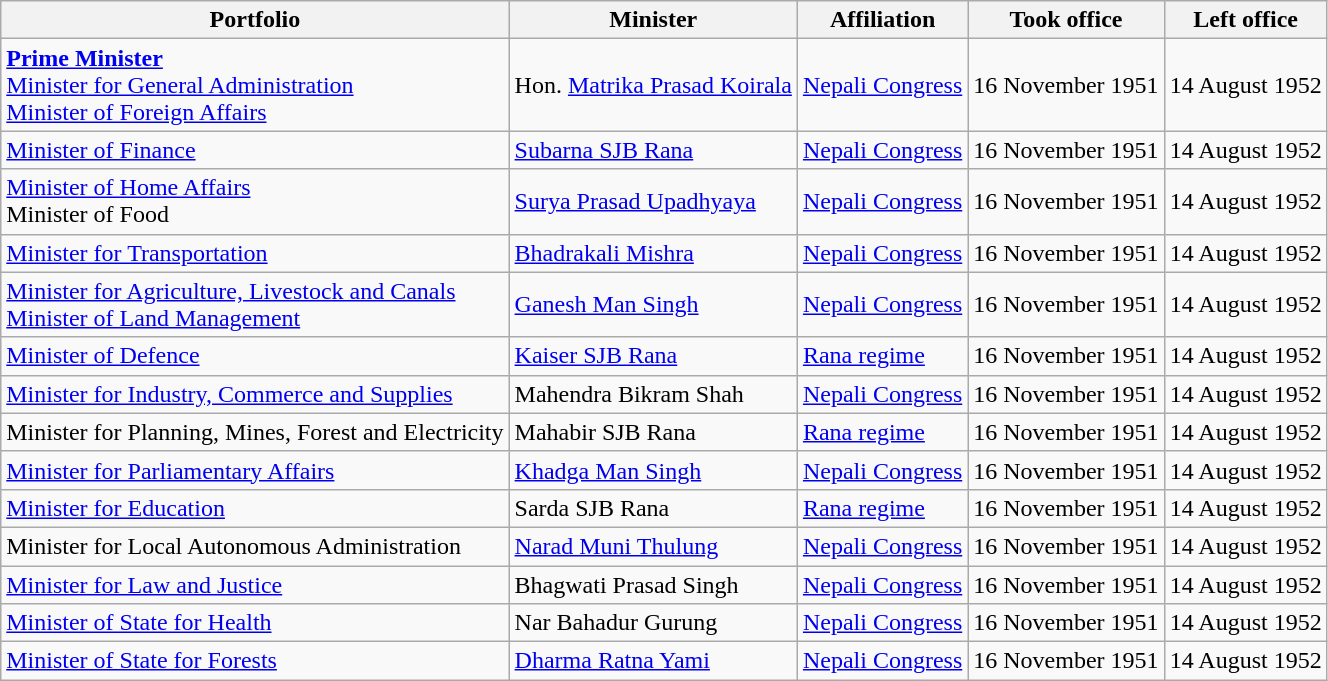<table class="wikitable">
<tr>
<th>Portfolio</th>
<th>Minister</th>
<th>Affiliation</th>
<th>Took office</th>
<th>Left office</th>
</tr>
<tr>
<td><a href='#'><strong>Prime Minister</strong></a><br><a href='#'>Minister for General Administration</a><br><a href='#'>Minister of Foreign Affairs</a></td>
<td>Hon. <a href='#'>Matrika Prasad Koirala</a></td>
<td><a href='#'>Nepali Congress</a></td>
<td>16 November 1951</td>
<td>14 August 1952</td>
</tr>
<tr>
<td><a href='#'>Minister of Finance</a></td>
<td><a href='#'>Subarna SJB Rana</a></td>
<td><a href='#'>Nepali Congress</a></td>
<td>16 November 1951</td>
<td>14 August 1952</td>
</tr>
<tr>
<td><a href='#'>Minister of Home Affairs</a><br>Minister of Food</td>
<td><a href='#'>Surya Prasad Upadhyaya</a></td>
<td><a href='#'>Nepali Congress</a></td>
<td>16 November 1951</td>
<td>14 August 1952</td>
</tr>
<tr>
<td><a href='#'>Minister for Transportation</a></td>
<td><a href='#'>Bhadrakali Mishra</a></td>
<td><a href='#'>Nepali Congress</a></td>
<td>16 November 1951</td>
<td>14 August 1952</td>
</tr>
<tr>
<td><a href='#'>Minister for Agriculture, Livestock and Canals</a><br><a href='#'>Minister of Land Management</a></td>
<td><a href='#'>Ganesh Man Singh</a></td>
<td><a href='#'>Nepali Congress</a></td>
<td>16 November 1951</td>
<td>14 August 1952</td>
</tr>
<tr>
<td><a href='#'>Minister of Defence</a></td>
<td><a href='#'>Kaiser SJB Rana</a></td>
<td><a href='#'>Rana regime</a></td>
<td>16 November 1951</td>
<td>14 August 1952</td>
</tr>
<tr>
<td><a href='#'>Minister for Industry, Commerce and Supplies</a></td>
<td>Mahendra Bikram Shah</td>
<td><a href='#'>Nepali Congress</a></td>
<td>16 November 1951</td>
<td>14 August 1952</td>
</tr>
<tr>
<td>Minister for Planning, Mines, Forest and Electricity</td>
<td>Mahabir SJB Rana</td>
<td><a href='#'>Rana regime</a></td>
<td>16 November 1951</td>
<td>14 August 1952</td>
</tr>
<tr>
<td><a href='#'>Minister for Parliamentary Affairs</a></td>
<td><a href='#'>Khadga Man Singh</a></td>
<td><a href='#'>Nepali Congress</a></td>
<td>16 November 1951</td>
<td>14 August 1952</td>
</tr>
<tr>
<td><a href='#'>Minister for Education</a></td>
<td>Sarda SJB Rana</td>
<td><a href='#'>Rana regime</a></td>
<td>16 November 1951</td>
<td>14 August 1952</td>
</tr>
<tr>
<td>Minister for Local Autonomous Administration</td>
<td><a href='#'>Narad Muni Thulung</a></td>
<td><a href='#'>Nepali Congress</a></td>
<td>16 November 1951</td>
<td>14 August 1952</td>
</tr>
<tr>
<td><a href='#'>Minister for Law and Justice</a></td>
<td>Bhagwati Prasad Singh</td>
<td><a href='#'>Nepali Congress</a></td>
<td>16 November 1951</td>
<td>14 August 1952</td>
</tr>
<tr>
<td><a href='#'>Minister of State for Health</a></td>
<td>Nar Bahadur Gurung</td>
<td><a href='#'>Nepali Congress</a></td>
<td>16 November 1951</td>
<td>14 August 1952</td>
</tr>
<tr>
<td><a href='#'>Minister of State for Forests</a></td>
<td><a href='#'>Dharma Ratna Yami</a></td>
<td><a href='#'>Nepali Congress</a></td>
<td>16 November 1951</td>
<td>14 August 1952</td>
</tr>
</table>
